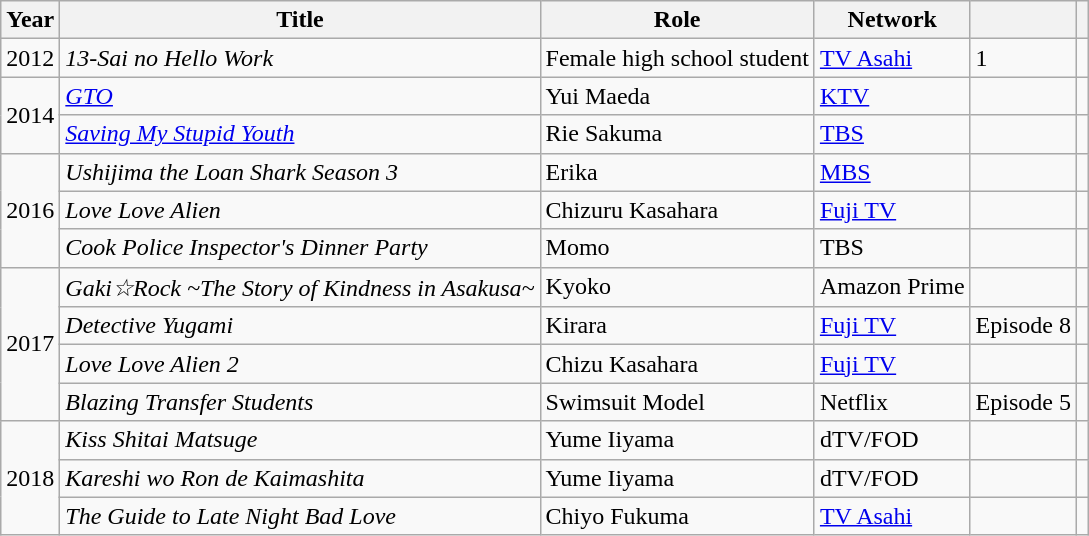<table class="wikitable">
<tr>
<th>Year</th>
<th>Title</th>
<th>Role</th>
<th>Network</th>
<th></th>
<th></th>
</tr>
<tr>
<td>2012</td>
<td><em>13-Sai no Hello Work</em></td>
<td>Female high school student</td>
<td><a href='#'>TV Asahi</a></td>
<td>1</td>
<td></td>
</tr>
<tr>
<td rowspan="2">2014</td>
<td><em><a href='#'>GTO</a></em></td>
<td>Yui Maeda</td>
<td><a href='#'>KTV</a></td>
<td></td>
<td></td>
</tr>
<tr>
<td><em><a href='#'>Saving My Stupid Youth</a></em></td>
<td>Rie Sakuma</td>
<td><a href='#'>TBS</a></td>
<td></td>
<td></td>
</tr>
<tr>
<td rowspan="3">2016</td>
<td><em>Ushijima the Loan Shark Season 3</em></td>
<td>Erika</td>
<td><a href='#'>MBS</a></td>
<td></td>
<td></td>
</tr>
<tr>
<td><em>Love Love Alien</em></td>
<td>Chizuru Kasahara</td>
<td><a href='#'>Fuji TV</a></td>
<td></td>
<td></td>
</tr>
<tr>
<td><em>Cook Police Inspector's Dinner Party</em></td>
<td>Momo</td>
<td>TBS</td>
<td></td>
<td></td>
</tr>
<tr>
<td rowspan="4">2017</td>
<td><em>Gaki☆Rock ~The Story of Kindness in Asakusa~</em></td>
<td>Kyoko</td>
<td>Amazon Prime</td>
<td></td>
<td></td>
</tr>
<tr>
<td><em>Detective Yugami</em></td>
<td>Kirara</td>
<td><a href='#'>Fuji TV</a></td>
<td>Episode 8</td>
<td></td>
</tr>
<tr>
<td><em>Love Love Alien 2</em></td>
<td>Chizu Kasahara</td>
<td><a href='#'>Fuji TV</a></td>
<td></td>
<td></td>
</tr>
<tr>
<td><em>Blazing Transfer Students</em></td>
<td>Swimsuit Model</td>
<td>Netflix</td>
<td>Episode 5</td>
<td></td>
</tr>
<tr>
<td rowspan="3">2018</td>
<td><em>Kiss Shitai Matsuge</em></td>
<td>Yume Iiyama</td>
<td>dTV/FOD</td>
<td></td>
<td></td>
</tr>
<tr>
<td><em>Kareshi wo Ron de Kaimashita</em></td>
<td>Yume Iiyama</td>
<td>dTV/FOD</td>
<td></td>
<td></td>
</tr>
<tr>
<td><em>The Guide to Late Night Bad Love</em></td>
<td>Chiyo Fukuma</td>
<td><a href='#'>TV Asahi</a></td>
<td></td>
<td></td>
</tr>
</table>
